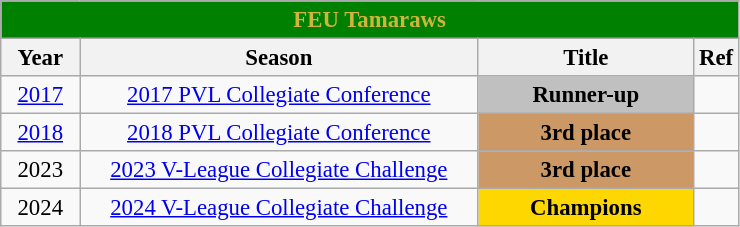<table class="wikitable sortable" style="font-size:95%; text-align:left;">
<tr>
<th colspan="4" style= "background: green; color: #CFB53B; text-align: center"><strong>FEU Tamaraws</strong></th>
</tr>
<tr style="background:#FFFFFF;">
<th style= "align=center; width:3em;">Year</th>
<th style= "align=center;width:17em;">Season</th>
<th style= "align=center; width:9em;">Title</th>
<th style= "align=center; width:1em;">Ref</th>
</tr>
<tr align=center>
<td><a href='#'>2017</a></td>
<td><a href='#'>2017 PVL Collegiate Conference</a></td>
<td style="background:silver;"><strong>Runner-up</strong></td>
<td></td>
</tr>
<tr align=center>
<td><a href='#'>2018</a></td>
<td><a href='#'>2018 PVL Collegiate Conference</a></td>
<td style="background:#cc9966;"><strong>3rd place</strong></td>
<td></td>
</tr>
<tr align=center>
<td>2023</td>
<td><a href='#'>2023 V-League Collegiate Challenge</a></td>
<td style="background:#cc9966;"><strong>3rd place</strong></td>
<td></td>
</tr>
<tr align=center>
<td>2024</td>
<td><a href='#'>2024 V-League Collegiate Challenge</a></td>
<td style="background:gold;"><strong>Champions</strong></td>
<td></td>
</tr>
</table>
